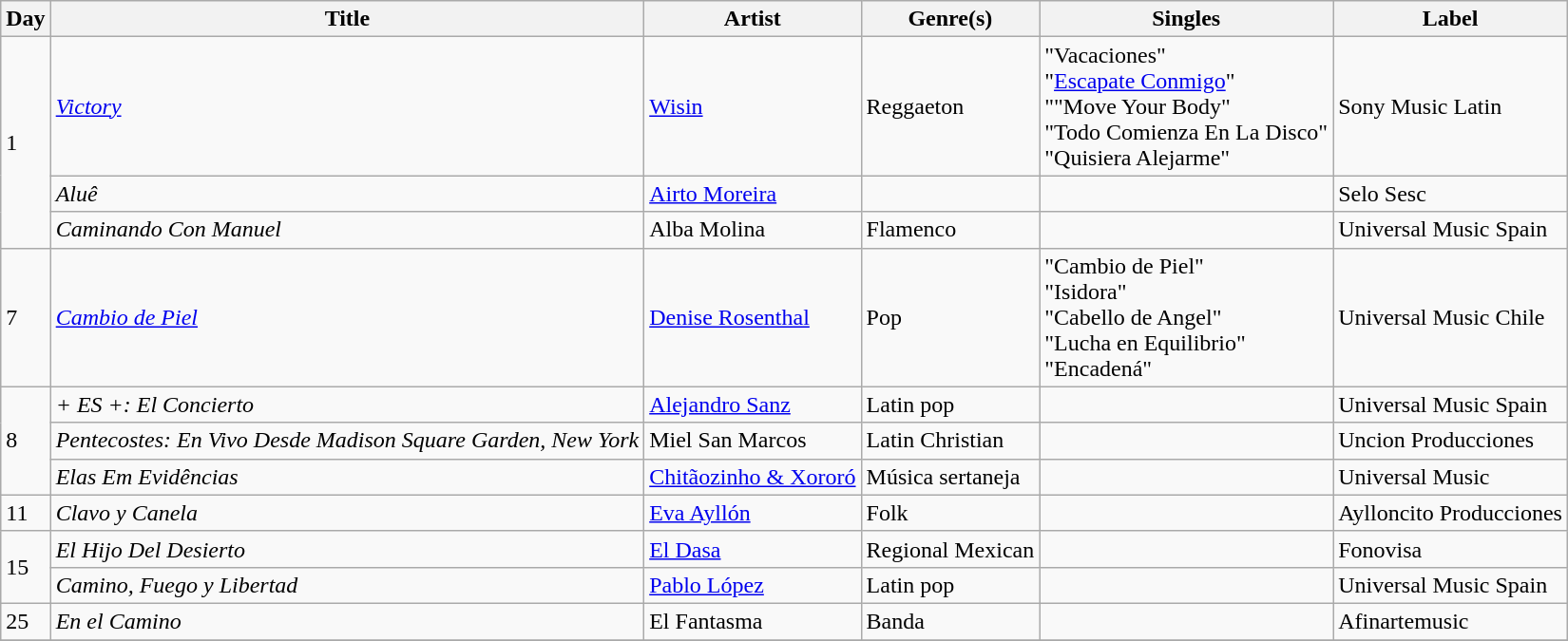<table class="wikitable sortable" style="text-align: left;">
<tr>
<th>Day</th>
<th>Title</th>
<th>Artist</th>
<th>Genre(s)</th>
<th>Singles</th>
<th>Label</th>
</tr>
<tr>
<td rowspan="3">1</td>
<td><em><a href='#'>Victory</a></em></td>
<td><a href='#'>Wisin</a></td>
<td>Reggaeton</td>
<td>"Vacaciones"<br>"<a href='#'>Escapate Conmigo</a>"<br>""Move Your Body"<br>"Todo Comienza En La Disco"<br>"Quisiera Alejarme"</td>
<td>Sony Music Latin</td>
</tr>
<tr>
<td><em>Aluê</em></td>
<td><a href='#'>Airto Moreira</a></td>
<td></td>
<td></td>
<td>Selo Sesc</td>
</tr>
<tr>
<td><em>Caminando Con Manuel</em></td>
<td>Alba Molina</td>
<td>Flamenco</td>
<td></td>
<td>Universal Music Spain</td>
</tr>
<tr>
<td>7</td>
<td><em><a href='#'>Cambio de Piel</a></em></td>
<td><a href='#'>Denise Rosenthal</a></td>
<td>Pop</td>
<td>"Cambio de Piel"<br>"Isidora"<br>"Cabello de Angel"<br>"Lucha en Equilibrio"<br>"Encadená"</td>
<td>Universal Music Chile</td>
</tr>
<tr>
<td rowspan="3">8</td>
<td><em>+ ES +: El Concierto</em></td>
<td><a href='#'>Alejandro Sanz</a></td>
<td>Latin pop</td>
<td></td>
<td>Universal Music Spain</td>
</tr>
<tr>
<td><em>Pentecostes: En Vivo Desde Madison Square Garden, New York</em></td>
<td>Miel San Marcos</td>
<td>Latin Christian</td>
<td></td>
<td>Uncion Producciones</td>
</tr>
<tr>
<td><em>Elas Em Evidências</em></td>
<td><a href='#'>Chitãozinho & Xororó</a></td>
<td>Música sertaneja</td>
<td></td>
<td>Universal Music</td>
</tr>
<tr>
<td>11</td>
<td><em>Clavo y Canela</em></td>
<td><a href='#'>Eva Ayllón</a></td>
<td>Folk</td>
<td></td>
<td>Aylloncito Producciones</td>
</tr>
<tr>
<td rowspan="2">15</td>
<td><em>El Hijo Del Desierto</em></td>
<td><a href='#'>El Dasa</a></td>
<td>Regional Mexican</td>
<td></td>
<td>Fonovisa</td>
</tr>
<tr>
<td><em>Camino, Fuego y Libertad</em></td>
<td><a href='#'>Pablo López</a></td>
<td>Latin pop</td>
<td></td>
<td>Universal Music Spain</td>
</tr>
<tr>
<td>25</td>
<td><em>En el Camino</em></td>
<td>El Fantasma</td>
<td>Banda</td>
<td></td>
<td>Afinartemusic</td>
</tr>
<tr>
</tr>
</table>
